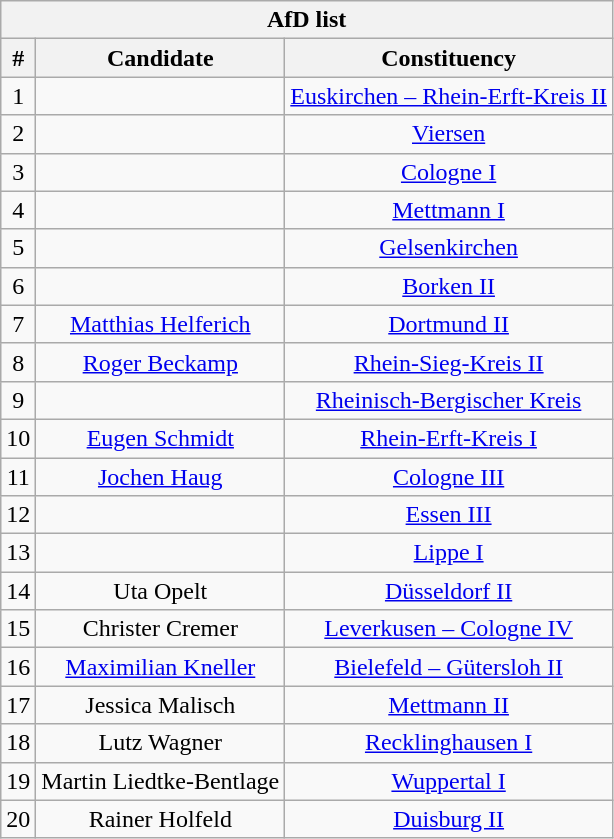<table class="wikitable mw-collapsible mw-collapsed" style="text-align:center">
<tr>
<th colspan=3>AfD list</th>
</tr>
<tr>
<th>#</th>
<th>Candidate</th>
<th>Constituency</th>
</tr>
<tr>
<td>1</td>
<td></td>
<td><a href='#'>Euskirchen – Rhein-Erft-Kreis II</a></td>
</tr>
<tr>
<td>2</td>
<td></td>
<td><a href='#'>Viersen</a></td>
</tr>
<tr>
<td>3</td>
<td></td>
<td><a href='#'>Cologne I</a></td>
</tr>
<tr>
<td>4</td>
<td></td>
<td><a href='#'>Mettmann I</a></td>
</tr>
<tr>
<td>5</td>
<td></td>
<td><a href='#'>Gelsenkirchen</a></td>
</tr>
<tr>
<td>6</td>
<td></td>
<td><a href='#'>Borken II</a></td>
</tr>
<tr>
<td>7</td>
<td><a href='#'>Matthias Helferich</a></td>
<td><a href='#'>Dortmund II</a></td>
</tr>
<tr>
<td>8</td>
<td><a href='#'>Roger Beckamp</a></td>
<td><a href='#'>Rhein-Sieg-Kreis II</a></td>
</tr>
<tr>
<td>9</td>
<td></td>
<td><a href='#'>Rheinisch-Bergischer Kreis</a></td>
</tr>
<tr>
<td>10</td>
<td><a href='#'>Eugen Schmidt</a></td>
<td><a href='#'>Rhein-Erft-Kreis I</a></td>
</tr>
<tr>
<td>11</td>
<td><a href='#'>Jochen Haug</a></td>
<td><a href='#'>Cologne III</a></td>
</tr>
<tr>
<td>12</td>
<td></td>
<td><a href='#'>Essen III</a></td>
</tr>
<tr>
<td>13</td>
<td></td>
<td><a href='#'>Lippe I</a></td>
</tr>
<tr>
<td>14</td>
<td>Uta Opelt</td>
<td><a href='#'>Düsseldorf II</a></td>
</tr>
<tr>
<td>15</td>
<td>Christer Cremer</td>
<td><a href='#'>Leverkusen – Cologne IV</a></td>
</tr>
<tr>
<td>16</td>
<td><a href='#'>Maximilian Kneller</a></td>
<td><a href='#'>Bielefeld – Gütersloh II</a></td>
</tr>
<tr>
<td>17</td>
<td>Jessica Malisch</td>
<td><a href='#'>Mettmann II</a></td>
</tr>
<tr>
<td>18</td>
<td>Lutz Wagner</td>
<td><a href='#'>Recklinghausen I</a></td>
</tr>
<tr>
<td>19</td>
<td>Martin Liedtke-Bentlage</td>
<td><a href='#'>Wuppertal I</a></td>
</tr>
<tr>
<td>20</td>
<td>Rainer Holfeld</td>
<td><a href='#'>Duisburg II</a></td>
</tr>
</table>
